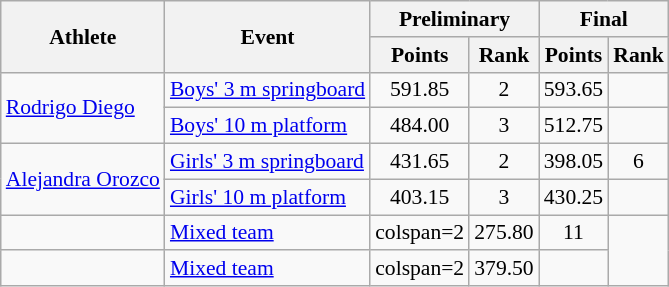<table class="wikitable" style="font-size:90%;">
<tr>
<th rowspan=2>Athlete</th>
<th rowspan=2>Event</th>
<th colspan=2>Preliminary</th>
<th colspan=2>Final</th>
</tr>
<tr>
<th>Points</th>
<th>Rank</th>
<th>Points</th>
<th>Rank</th>
</tr>
<tr align=center>
<td align=left rowspan=2><a href='#'>Rodrigo Diego</a></td>
<td align=left><a href='#'>Boys' 3 m springboard</a></td>
<td>591.85</td>
<td>2</td>
<td>593.65</td>
<td></td>
</tr>
<tr align=center>
<td align=left><a href='#'>Boys' 10 m platform</a></td>
<td>484.00</td>
<td>3</td>
<td>512.75</td>
<td></td>
</tr>
<tr align=center>
<td align=left rowspan=2><a href='#'>Alejandra Orozco</a></td>
<td align=left><a href='#'>Girls' 3 m springboard</a></td>
<td>431.65</td>
<td>2</td>
<td>398.05</td>
<td>6</td>
</tr>
<tr align=center>
<td align=left><a href='#'>Girls' 10 m platform</a></td>
<td>403.15</td>
<td>3</td>
<td>430.25</td>
<td></td>
</tr>
<tr align=center>
<td align=left><br></td>
<td align=left><a href='#'>Mixed team</a></td>
<td>colspan=2 </td>
<td>275.80</td>
<td>11</td>
</tr>
<tr align=center>
<td align=left><br></td>
<td align=left><a href='#'>Mixed team</a></td>
<td>colspan=2 </td>
<td>379.50</td>
<td></td>
</tr>
</table>
